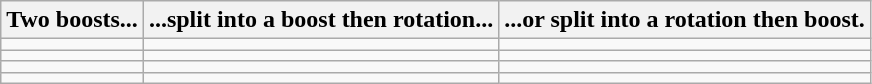<table class="wikitable">
<tr>
<th>Two boosts...</th>
<th>...split into a boost then rotation...</th>
<th>...or split into a rotation then boost.</th>
</tr>
<tr>
<td></td>
<td></td>
<td></td>
</tr>
<tr>
<td></td>
<td></td>
<td></td>
</tr>
<tr>
<td></td>
<td></td>
<td></td>
</tr>
<tr>
<td></td>
<td></td>
<td></td>
</tr>
</table>
